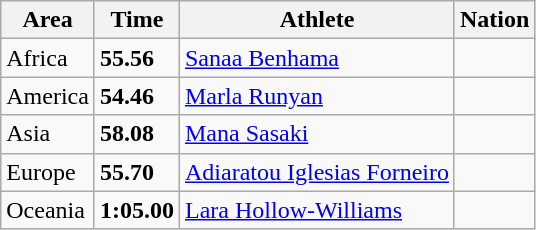<table class="wikitable">
<tr>
<th>Area</th>
<th>Time</th>
<th>Athlete</th>
<th>Nation</th>
</tr>
<tr>
<td>Africa</td>
<td><strong>55.56</strong></td>
<td><a href='#'>Sanaa Benhama</a></td>
<td></td>
</tr>
<tr>
<td>America</td>
<td><strong>54.46</strong> </td>
<td><a href='#'>Marla Runyan</a></td>
<td></td>
</tr>
<tr>
<td>Asia</td>
<td><strong>58.08</strong></td>
<td><a href='#'>Mana Sasaki</a></td>
<td></td>
</tr>
<tr>
<td>Europe</td>
<td><strong>55.70</strong></td>
<td><a href='#'>Adiaratou Iglesias Forneiro</a></td>
<td></td>
</tr>
<tr>
<td>Oceania</td>
<td><strong>1:05.00</strong></td>
<td><a href='#'>Lara Hollow-Williams</a></td>
<td></td>
</tr>
</table>
